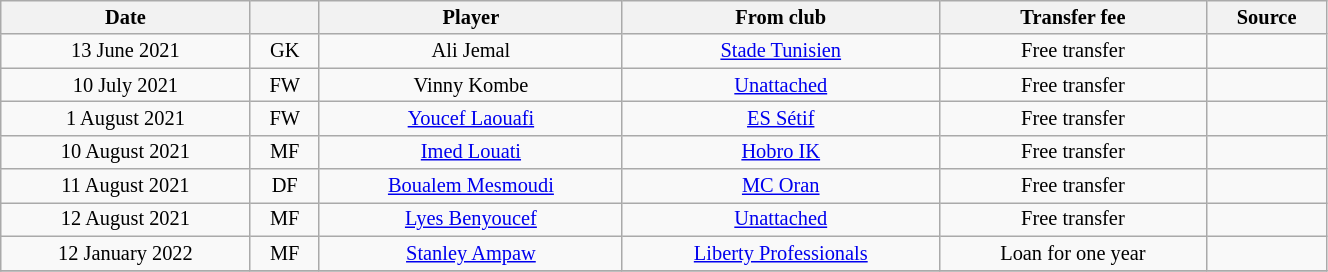<table class="wikitable sortable" style="width:70%; text-align:center; font-size:85%; text-align:centre;">
<tr>
<th>Date</th>
<th></th>
<th>Player</th>
<th>From club</th>
<th>Transfer fee</th>
<th>Source</th>
</tr>
<tr>
<td>13 June 2021</td>
<td>GK</td>
<td> Ali Jemal</td>
<td><a href='#'>Stade Tunisien</a></td>
<td>Free transfer</td>
<td></td>
</tr>
<tr>
<td>10 July 2021</td>
<td>FW</td>
<td> Vinny Kombe</td>
<td><a href='#'>Unattached</a></td>
<td>Free transfer</td>
<td></td>
</tr>
<tr>
<td>1 August 2021</td>
<td>FW</td>
<td> <a href='#'>Youcef Laouafi</a></td>
<td> <a href='#'>ES Sétif</a></td>
<td>Free transfer</td>
<td></td>
</tr>
<tr>
<td>10 August 2021</td>
<td>MF</td>
<td> <a href='#'>Imed Louati</a></td>
<td> <a href='#'>Hobro IK</a></td>
<td>Free transfer</td>
<td></td>
</tr>
<tr>
<td>11 August 2021</td>
<td>DF</td>
<td> <a href='#'>Boualem Mesmoudi</a></td>
<td> <a href='#'>MC Oran</a></td>
<td>Free transfer</td>
<td></td>
</tr>
<tr>
<td>12 August 2021</td>
<td>MF</td>
<td> <a href='#'>Lyes Benyoucef</a></td>
<td><a href='#'>Unattached</a></td>
<td>Free transfer</td>
<td></td>
</tr>
<tr>
<td>12 January 2022</td>
<td>MF</td>
<td> <a href='#'>Stanley Ampaw</a></td>
<td> <a href='#'>Liberty Professionals</a></td>
<td>Loan for one year</td>
<td></td>
</tr>
<tr>
</tr>
</table>
